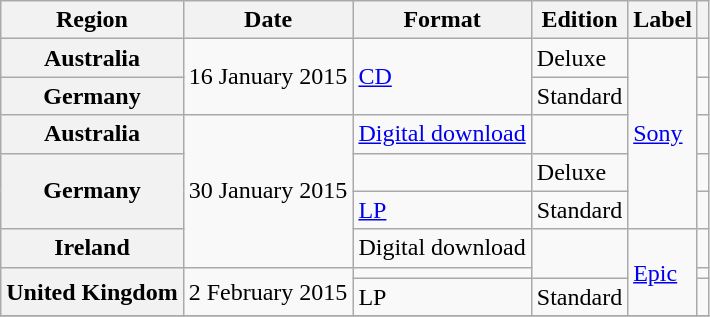<table class="wikitable plainrowheaders">
<tr>
<th scope="col">Region</th>
<th scope="col">Date</th>
<th scope="col">Format</th>
<th scope="col">Edition</th>
<th scope="col">Label</th>
<th scope="col"></th>
</tr>
<tr>
<th scope="row">Australia</th>
<td rowspan="2">16 January 2015</td>
<td rowspan="2"><a href='#'>CD</a></td>
<td>Deluxe</td>
<td rowspan="5"><a href='#'>Sony</a></td>
<td align="center"></td>
</tr>
<tr>
<th scope="row">Germany</th>
<td>Standard</td>
<td align="center"></td>
</tr>
<tr>
<th scope="row">Australia</th>
<td rowspan="4">30 January 2015</td>
<td><a href='#'>Digital download</a></td>
<td></td>
<td align="center"></td>
</tr>
<tr>
<th scope="row" rowspan="2">Germany</th>
<td></td>
<td>Deluxe</td>
<td align="center"></td>
</tr>
<tr>
<td><a href='#'>LP</a></td>
<td>Standard</td>
<td align="center"></td>
</tr>
<tr>
<th scope="row">Ireland</th>
<td>Digital download</td>
<td rowspan="2"></td>
<td rowspan="3"><a href='#'>Epic</a></td>
<td align="center"></td>
</tr>
<tr>
<th scope="row" rowspan="2">United Kingdom</th>
<td rowspan="2">2 February 2015</td>
<td></td>
<td align="center"></td>
</tr>
<tr>
<td>LP</td>
<td>Standard</td>
<td align="center"></td>
</tr>
<tr>
</tr>
</table>
